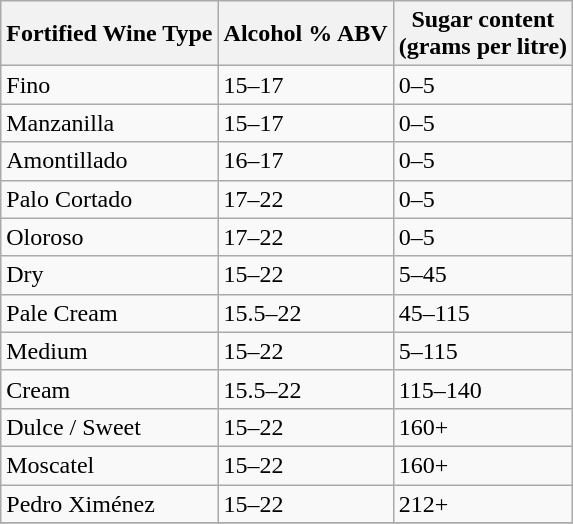<table class="wikitable">
<tr>
<th>Fortified Wine Type</th>
<th>Alcohol % ABV</th>
<th>Sugar content<br>(grams per litre)</th>
</tr>
<tr>
<td>Fino</td>
<td>15–17</td>
<td>0–5</td>
</tr>
<tr>
<td>Manzanilla</td>
<td>15–17</td>
<td>0–5</td>
</tr>
<tr>
<td>Amontillado</td>
<td>16–17</td>
<td>0–5</td>
</tr>
<tr>
<td>Palo Cortado</td>
<td>17–22</td>
<td>0–5</td>
</tr>
<tr>
<td>Oloroso</td>
<td>17–22</td>
<td>0–5</td>
</tr>
<tr>
<td>Dry</td>
<td>15–22</td>
<td>5–45</td>
</tr>
<tr>
<td>Pale Cream</td>
<td>15.5–22</td>
<td>45–115</td>
</tr>
<tr>
<td>Medium</td>
<td>15–22</td>
<td>5–115</td>
</tr>
<tr>
<td>Cream</td>
<td>15.5–22</td>
<td>115–140</td>
</tr>
<tr>
<td>Dulce / Sweet</td>
<td>15–22</td>
<td>160+</td>
</tr>
<tr>
<td>Moscatel</td>
<td>15–22</td>
<td>160+</td>
</tr>
<tr>
<td>Pedro Ximénez</td>
<td>15–22</td>
<td>212+</td>
</tr>
<tr>
</tr>
</table>
